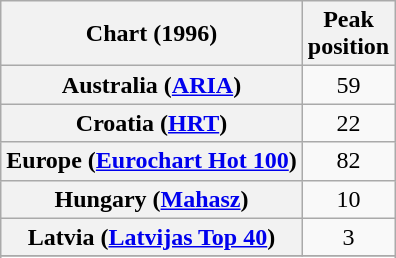<table class="wikitable sortable plainrowheaders" style="text-align:center">
<tr>
<th>Chart (1996)</th>
<th>Peak<br>position</th>
</tr>
<tr>
<th scope="row">Australia (<a href='#'>ARIA</a>)</th>
<td>59</td>
</tr>
<tr>
<th scope="row">Croatia (<a href='#'>HRT</a>)</th>
<td style="text-align:center;">22</td>
</tr>
<tr>
<th scope="row">Europe (<a href='#'>Eurochart Hot 100</a>)</th>
<td>82</td>
</tr>
<tr>
<th scope="row">Hungary (<a href='#'>Mahasz</a>)</th>
<td>10</td>
</tr>
<tr>
<th scope="row">Latvia (<a href='#'>Latvijas Top 40</a>)</th>
<td>3</td>
</tr>
<tr>
</tr>
<tr>
</tr>
<tr>
</tr>
</table>
